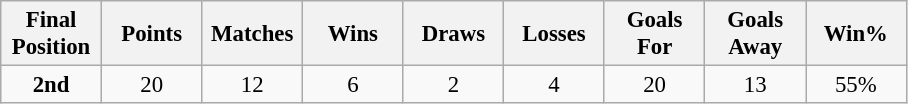<table class="wikitable" style="font-size: 95%; text-align: center;">
<tr>
<th width=60>Final Position</th>
<th width=60>Points</th>
<th width=60>Matches</th>
<th width=60>Wins</th>
<th width=60>Draws</th>
<th width=60>Losses</th>
<th width=60>Goals For</th>
<th width=60>Goals Away</th>
<th width=60>Win%</th>
</tr>
<tr>
<td><strong>2nd</strong></td>
<td>20</td>
<td>12</td>
<td>6</td>
<td>2</td>
<td>4</td>
<td>20</td>
<td>13</td>
<td>55%</td>
</tr>
</table>
